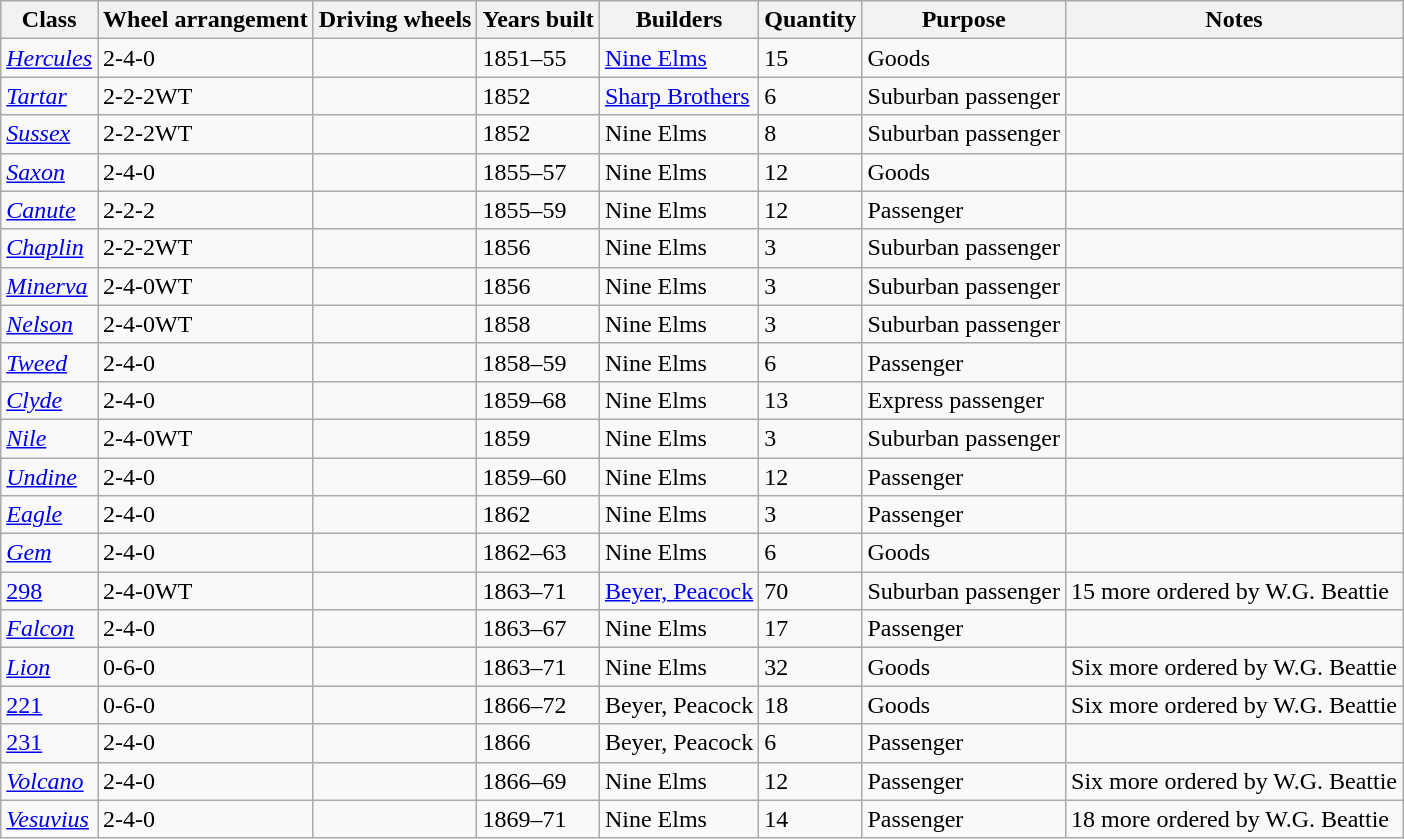<table class="wikitable sortable mw-collapsible">
<tr>
<th>Class</th>
<th>Wheel arrangement</th>
<th>Driving wheels</th>
<th>Years built</th>
<th>Builders</th>
<th>Quantity</th>
<th>Purpose</th>
<th>Notes</th>
</tr>
<tr>
<td><a href='#'><em>Hercules</em></a></td>
<td>2-4-0</td>
<td></td>
<td>1851–55</td>
<td><a href='#'>Nine Elms</a></td>
<td>15</td>
<td>Goods</td>
<td></td>
</tr>
<tr>
<td><a href='#'><em>Tartar</em></a></td>
<td>2-2-2WT</td>
<td></td>
<td>1852</td>
<td><a href='#'>Sharp Brothers</a></td>
<td>6</td>
<td>Suburban passenger</td>
<td></td>
</tr>
<tr>
<td><a href='#'><em>Sussex</em></a></td>
<td>2-2-2WT</td>
<td></td>
<td>1852</td>
<td>Nine Elms</td>
<td>8</td>
<td>Suburban passenger</td>
<td></td>
</tr>
<tr>
<td><a href='#'><em>Saxon</em></a></td>
<td>2-4-0</td>
<td></td>
<td>1855–57</td>
<td>Nine Elms</td>
<td>12</td>
<td>Goods</td>
<td></td>
</tr>
<tr>
<td><a href='#'><em>Canute</em></a></td>
<td>2-2-2</td>
<td></td>
<td>1855–59</td>
<td>Nine Elms</td>
<td>12</td>
<td>Passenger</td>
<td></td>
</tr>
<tr>
<td><a href='#'><em>Chaplin</em></a></td>
<td>2-2-2WT</td>
<td></td>
<td>1856</td>
<td>Nine Elms</td>
<td>3</td>
<td>Suburban passenger</td>
<td></td>
</tr>
<tr>
<td><a href='#'><em>Minerva</em></a></td>
<td>2-4-0WT</td>
<td></td>
<td>1856</td>
<td>Nine Elms</td>
<td>3</td>
<td>Suburban passenger</td>
<td></td>
</tr>
<tr>
<td><a href='#'><em>Nelson</em></a></td>
<td>2-4-0WT</td>
<td></td>
<td>1858</td>
<td>Nine Elms</td>
<td>3</td>
<td>Suburban passenger</td>
<td></td>
</tr>
<tr>
<td><a href='#'><em>Tweed</em></a></td>
<td>2-4-0</td>
<td></td>
<td>1858–59</td>
<td>Nine Elms</td>
<td>6</td>
<td>Passenger</td>
<td></td>
</tr>
<tr>
<td><a href='#'><em>Clyde</em></a></td>
<td>2-4-0</td>
<td></td>
<td>1859–68</td>
<td>Nine Elms</td>
<td>13</td>
<td>Express passenger</td>
<td></td>
</tr>
<tr>
<td><a href='#'><em>Nile</em></a></td>
<td>2-4-0WT</td>
<td></td>
<td>1859</td>
<td>Nine Elms</td>
<td>3</td>
<td>Suburban passenger</td>
<td></td>
</tr>
<tr>
<td><a href='#'><em>Undine</em></a></td>
<td>2-4-0</td>
<td></td>
<td>1859–60</td>
<td>Nine Elms</td>
<td>12</td>
<td>Passenger</td>
<td></td>
</tr>
<tr>
<td><a href='#'><em>Eagle</em></a></td>
<td>2-4-0</td>
<td></td>
<td>1862</td>
<td>Nine Elms</td>
<td>3</td>
<td>Passenger</td>
<td></td>
</tr>
<tr>
<td><a href='#'><em>Gem</em></a></td>
<td>2-4-0</td>
<td></td>
<td>1862–63</td>
<td>Nine Elms</td>
<td>6</td>
<td>Goods</td>
<td></td>
</tr>
<tr>
<td><a href='#'>298</a></td>
<td>2-4-0WT</td>
<td></td>
<td>1863–71</td>
<td><a href='#'>Beyer, Peacock</a></td>
<td>70</td>
<td>Suburban passenger</td>
<td>15 more ordered by W.G. Beattie</td>
</tr>
<tr>
<td><a href='#'><em>Falcon</em></a></td>
<td>2-4-0</td>
<td></td>
<td>1863–67</td>
<td>Nine Elms</td>
<td>17</td>
<td>Passenger</td>
<td></td>
</tr>
<tr>
<td><a href='#'><em>Lion</em></a></td>
<td>0-6-0</td>
<td></td>
<td>1863–71</td>
<td>Nine Elms</td>
<td>32</td>
<td>Goods</td>
<td>Six more ordered by W.G. Beattie</td>
</tr>
<tr>
<td><a href='#'>221</a></td>
<td>0-6-0</td>
<td></td>
<td>1866–72</td>
<td>Beyer, Peacock</td>
<td>18</td>
<td>Goods</td>
<td>Six more ordered by W.G. Beattie</td>
</tr>
<tr>
<td><a href='#'>231</a></td>
<td>2-4-0</td>
<td></td>
<td>1866</td>
<td>Beyer, Peacock</td>
<td>6</td>
<td>Passenger</td>
<td></td>
</tr>
<tr>
<td><a href='#'><em>Volcano</em></a></td>
<td>2-4-0</td>
<td></td>
<td>1866–69</td>
<td>Nine Elms</td>
<td>12</td>
<td>Passenger</td>
<td>Six more ordered by W.G. Beattie</td>
</tr>
<tr>
<td><a href='#'><em>Vesuvius</em></a></td>
<td>2-4-0</td>
<td></td>
<td>1869–71</td>
<td>Nine Elms</td>
<td>14</td>
<td>Passenger</td>
<td>18 more ordered by W.G. Beattie</td>
</tr>
</table>
